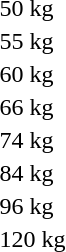<table>
<tr>
<td rowspan=2>50 kg</td>
<td rowspan=2></td>
<td rowspan=2></td>
<td></td>
</tr>
<tr>
<td></td>
</tr>
<tr>
<td rowspan=2>55 kg</td>
<td rowspan=2></td>
<td rowspan=2></td>
<td></td>
</tr>
<tr>
<td></td>
</tr>
<tr>
<td rowspan=2>60 kg</td>
<td rowspan=2></td>
<td rowspan=2></td>
<td></td>
</tr>
<tr>
<td></td>
</tr>
<tr>
<td rowspan=2>66 kg</td>
<td rowspan=2></td>
<td rowspan=2></td>
<td></td>
</tr>
<tr>
<td></td>
</tr>
<tr>
<td rowspan=2>74 kg</td>
<td rowspan=2></td>
<td rowspan=2></td>
<td></td>
</tr>
<tr>
<td></td>
</tr>
<tr>
<td rowspan=2>84 kg</td>
<td rowspan=2></td>
<td rowspan=2></td>
<td></td>
</tr>
<tr>
<td></td>
</tr>
<tr>
<td rowspan=2>96 kg</td>
<td rowspan=2></td>
<td rowspan=2></td>
<td></td>
</tr>
<tr>
<td></td>
</tr>
<tr>
<td rowspan=2>120 kg</td>
<td rowspan=2></td>
<td rowspan=2></td>
<td></td>
</tr>
<tr>
<td></td>
</tr>
<tr>
</tr>
</table>
